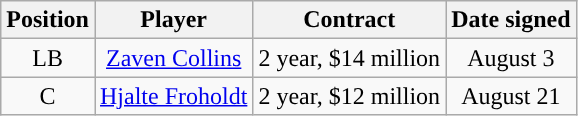<table class="wikitable" style="text-align:center">
<tr>
<th>Position</th>
<th>Player</th>
<th>Contract</th>
<th>Date signed</th>
</tr>
<tr>
<td>LB</td>
<td><a href='#'>Zaven Collins</a></td>
<td>2 year, $14 million</td>
<td>August 3</td>
</tr>
<tr>
<td>C</td>
<td><a href='#'>Hjalte Froholdt</a></td>
<td>2 year, $12 million</td>
<td>August 21</td>
</tr>
</table>
